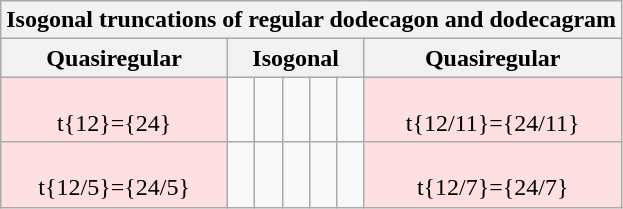<table class="wikitable collapsible collapsed">
<tr>
<th colspan=12>Isogonal truncations of regular dodecagon and dodecagram</th>
</tr>
<tr>
<th>Quasiregular</th>
<th colspan=5>Isogonal</th>
<th>Quasiregular</th>
</tr>
<tr align=center>
<td BGCOLOR="#ffe0e0"><br>t{12}={24}</td>
<td></td>
<td></td>
<td></td>
<td></td>
<td></td>
<td BGCOLOR="#ffe0e0"><br>t{12/11}={24/11}</td>
</tr>
<tr align=center valign=top>
<td BGCOLOR="#ffe0e0"><br>t{12/5}={24/5}</td>
<td></td>
<td></td>
<td></td>
<td></td>
<td></td>
<td BGCOLOR="#ffe0e0"><br>t{12/7}={24/7}</td>
</tr>
</table>
